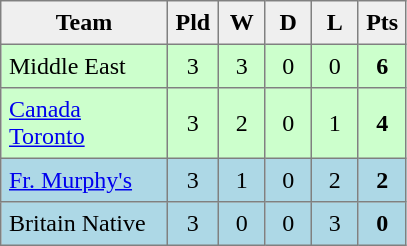<table style=border-collapse:collapse border=1 cellspacing=0 cellpadding=5>
<tr align=center bgcolor=#efefef>
<th width=100>Team</th>
<th width=20>Pld</th>
<th width=20>W</th>
<th width=20>D</th>
<th width=20>L</th>
<th width=20>Pts</th>
</tr>
<tr align=center style="background:#cfc;">
<td style="text-align:left;"> Middle East</td>
<td>3</td>
<td>3</td>
<td>0</td>
<td>0</td>
<td><strong>6</strong></td>
</tr>
<tr align=center style="background:#cfc;">
<td style="text-align:left;"><a href='#'>Canada Toronto</a></td>
<td>3</td>
<td>2</td>
<td>0</td>
<td>1</td>
<td><strong>4</strong></td>
</tr>
<tr align=center style="background:#ADD8E6;">
<td style="text-align:left;"> <a href='#'>Fr. Murphy's</a></td>
<td>3</td>
<td>1</td>
<td>0</td>
<td>2</td>
<td><strong>2</strong></td>
</tr>
<tr align=center style="background:#ADD8E6;">
<td style="text-align:left;"> Britain Native</td>
<td>3</td>
<td>0</td>
<td>0</td>
<td>3</td>
<td><strong>0</strong></td>
</tr>
</table>
